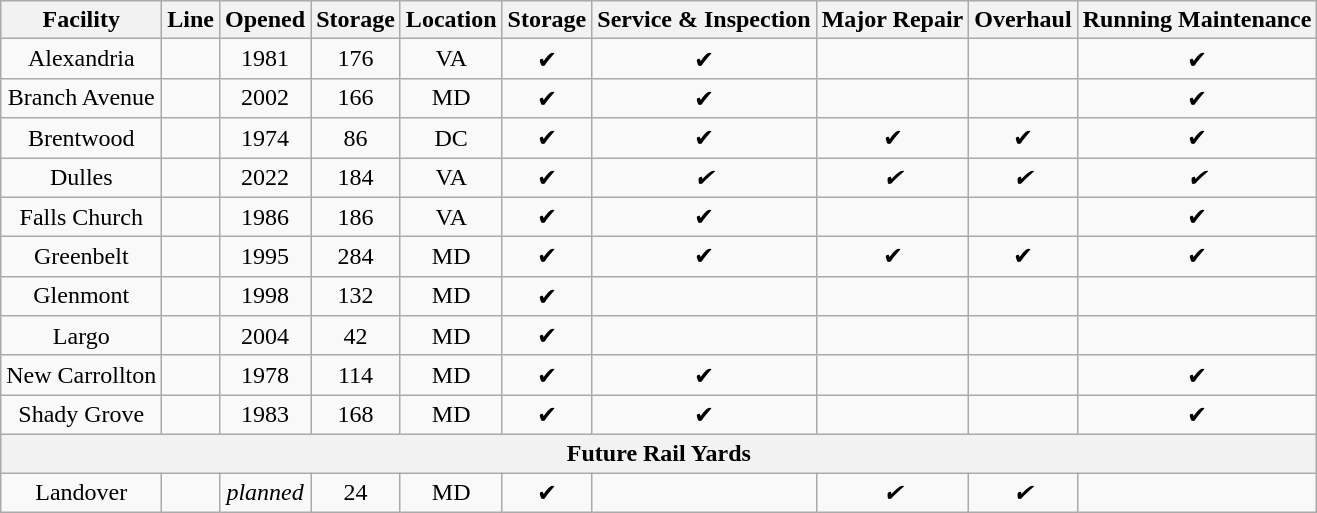<table class="wikitable sortable" style="text-align:center">
<tr>
<th>Facility</th>
<th>Line</th>
<th>Opened</th>
<th>Storage</th>
<th>Location</th>
<th>Storage</th>
<th>Service & Inspection</th>
<th>Major Repair</th>
<th>Overhaul</th>
<th>Running Maintenance</th>
</tr>
<tr align="center">
<td>Alexandria</td>
<td> </td>
<td>1981</td>
<td>176</td>
<td>VA</td>
<td>✔</td>
<td>✔</td>
<td></td>
<td></td>
<td>✔</td>
</tr>
<tr align="center">
<td>Branch Avenue</td>
<td></td>
<td>2002</td>
<td>166</td>
<td>MD</td>
<td>✔</td>
<td>✔</td>
<td></td>
<td></td>
<td>✔</td>
</tr>
<tr align="center">
<td>Brentwood</td>
<td></td>
<td>1974</td>
<td>86</td>
<td>DC</td>
<td>✔</td>
<td>✔</td>
<td>✔</td>
<td>✔</td>
<td>✔</td>
</tr>
<tr align="center">
<td>Dulles</td>
<td></td>
<td>2022</td>
<td>184</td>
<td>VA</td>
<td>✔</td>
<td><em>✔</em></td>
<td><em>✔</em></td>
<td><em>✔</em></td>
<td><em>✔</em></td>
</tr>
<tr align="center">
<td>Falls Church</td>
<td> </td>
<td>1986</td>
<td>186</td>
<td>VA</td>
<td>✔</td>
<td>✔</td>
<td></td>
<td></td>
<td>✔</td>
</tr>
<tr>
<td>Greenbelt</td>
<td> </td>
<td>1995</td>
<td>284</td>
<td>MD</td>
<td>✔</td>
<td>✔</td>
<td>✔</td>
<td>✔</td>
<td>✔</td>
</tr>
<tr align="center">
<td>Glenmont</td>
<td></td>
<td>1998</td>
<td>132</td>
<td>MD</td>
<td>✔</td>
<td></td>
<td></td>
<td></td>
<td></td>
</tr>
<tr align="center">
<td>Largo</td>
<td> </td>
<td>2004</td>
<td>42</td>
<td>MD</td>
<td>✔</td>
<td></td>
<td></td>
<td></td>
<td></td>
</tr>
<tr align="center">
<td>New Carrollton</td>
<td></td>
<td>1978</td>
<td>114</td>
<td>MD</td>
<td>✔</td>
<td>✔</td>
<td></td>
<td></td>
<td>✔</td>
</tr>
<tr align="center">
<td>Shady Grove</td>
<td></td>
<td>1983</td>
<td>168</td>
<td>MD</td>
<td>✔</td>
<td>✔</td>
<td></td>
<td></td>
<td>✔</td>
</tr>
<tr>
<th colspan="10" !>Future Rail Yards</th>
</tr>
<tr>
<td>Landover</td>
<td></td>
<td><em>planned</em></td>
<td>24</td>
<td>MD</td>
<td>✔</td>
<td></td>
<td><em>✔</em></td>
<td><em>✔</em></td>
<td></td>
</tr>
</table>
